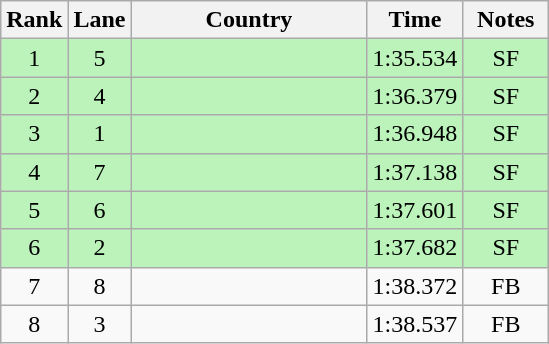<table class="wikitable" style="text-align:center;">
<tr>
<th width=30>Rank</th>
<th width=30>Lane</th>
<th width=150>Country</th>
<th width=30>Time</th>
<th width=50>Notes</th>
</tr>
<tr bgcolor=bbf3bb>
<td>1</td>
<td>5</td>
<td align=left></td>
<td>1:35.534</td>
<td>SF</td>
</tr>
<tr bgcolor=bbf3bb>
<td>2</td>
<td>4</td>
<td align=left></td>
<td>1:36.379</td>
<td>SF</td>
</tr>
<tr bgcolor=bbf3bb>
<td>3</td>
<td>1</td>
<td align=left></td>
<td>1:36.948</td>
<td>SF</td>
</tr>
<tr bgcolor=bbf3bb>
<td>4</td>
<td>7</td>
<td align=left></td>
<td>1:37.138</td>
<td>SF</td>
</tr>
<tr bgcolor=bbf3bb>
<td>5</td>
<td>6</td>
<td align=left></td>
<td>1:37.601</td>
<td>SF</td>
</tr>
<tr bgcolor=bbf3bb>
<td>6</td>
<td>2</td>
<td align=left></td>
<td>1:37.682</td>
<td>SF</td>
</tr>
<tr>
<td>7</td>
<td>8</td>
<td align=left></td>
<td>1:38.372</td>
<td>FB</td>
</tr>
<tr>
<td>8</td>
<td>3</td>
<td align=left></td>
<td>1:38.537</td>
<td>FB</td>
</tr>
</table>
